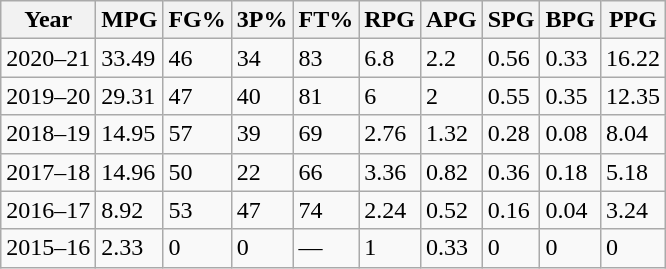<table class="wikitable sortable">
<tr>
<th>Year</th>
<th>MPG</th>
<th>FG%</th>
<th>3P%</th>
<th>FT%</th>
<th>RPG</th>
<th>APG</th>
<th>SPG</th>
<th>BPG</th>
<th>PPG</th>
</tr>
<tr>
<td>2020–21</td>
<td>33.49</td>
<td>46</td>
<td>34</td>
<td>83</td>
<td>6.8</td>
<td>2.2</td>
<td>0.56</td>
<td>0.33</td>
<td>16.22</td>
</tr>
<tr>
<td>2019–20</td>
<td>29.31</td>
<td>47</td>
<td>40</td>
<td>81</td>
<td>6</td>
<td>2</td>
<td>0.55</td>
<td>0.35</td>
<td>12.35</td>
</tr>
<tr>
<td>2018–19</td>
<td>14.95</td>
<td>57</td>
<td>39</td>
<td>69</td>
<td>2.76</td>
<td>1.32</td>
<td>0.28</td>
<td>0.08</td>
<td>8.04</td>
</tr>
<tr>
<td>2017–18</td>
<td>14.96</td>
<td>50</td>
<td>22</td>
<td>66</td>
<td>3.36</td>
<td>0.82</td>
<td>0.36</td>
<td>0.18</td>
<td>5.18</td>
</tr>
<tr>
<td>2016–17</td>
<td>8.92</td>
<td>53</td>
<td>47</td>
<td>74</td>
<td>2.24</td>
<td>0.52</td>
<td>0.16</td>
<td>0.04</td>
<td>3.24</td>
</tr>
<tr>
<td>2015–16</td>
<td>2.33</td>
<td>0</td>
<td>0</td>
<td>—</td>
<td>1</td>
<td>0.33</td>
<td>0</td>
<td>0</td>
<td>0</td>
</tr>
</table>
